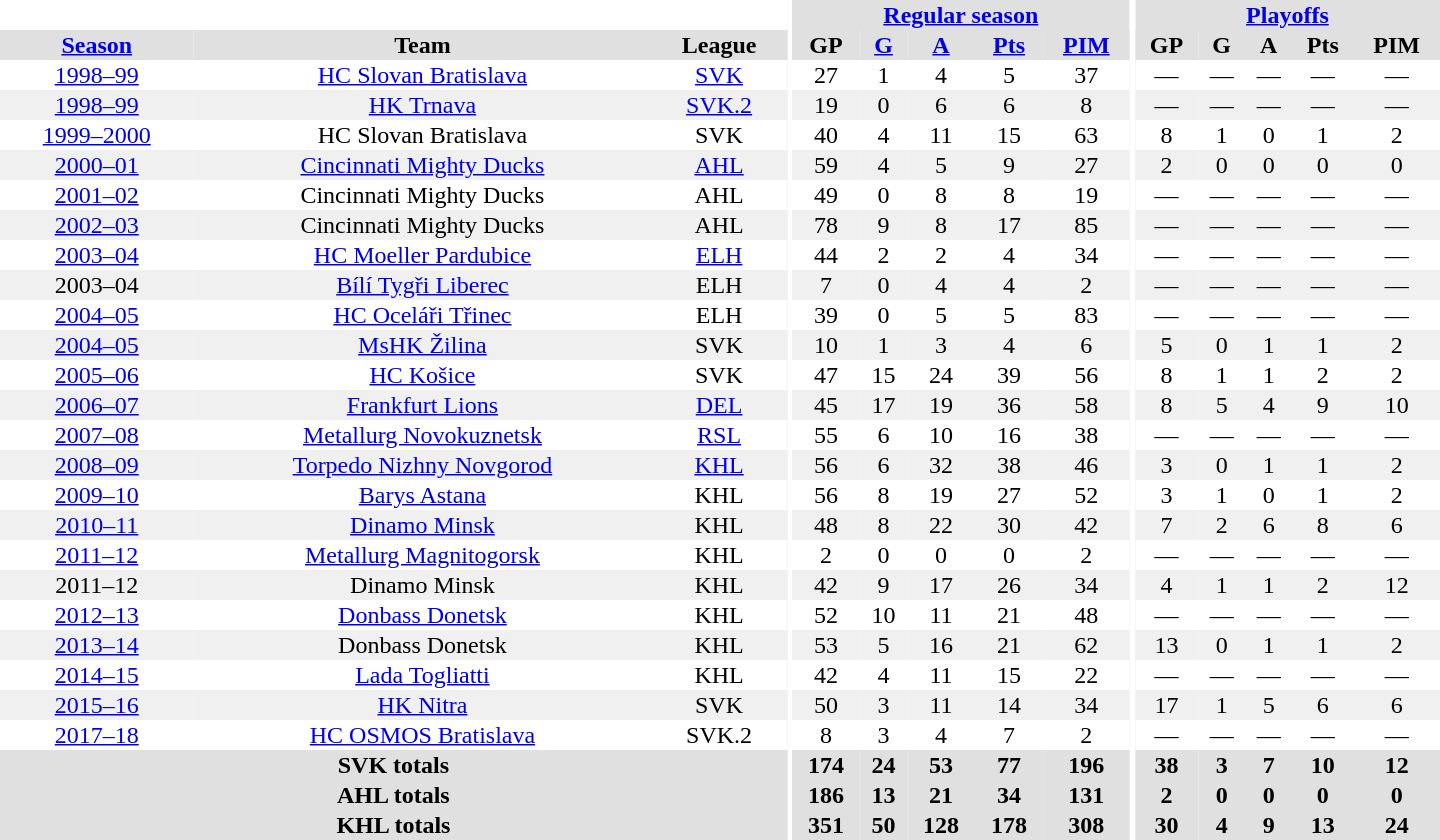<table border="0" cellpadding="1" cellspacing="0" style="text-align:center; width:60em">
<tr bgcolor="#e0e0e0">
<th colspan="3" bgcolor="#ffffff"></th>
<th rowspan="99" bgcolor="#ffffff"></th>
<th colspan="5"><a href='#'>Regular season</a></th>
<th rowspan="99" bgcolor="#ffffff"></th>
<th colspan="5"><a href='#'>Playoffs</a></th>
</tr>
<tr bgcolor="#e0e0e0">
<th><a href='#'>Season</a></th>
<th>Team</th>
<th>League</th>
<th>GP</th>
<th><a href='#'>G</a></th>
<th><a href='#'>A</a></th>
<th><a href='#'>Pts</a></th>
<th><a href='#'>PIM</a></th>
<th>GP</th>
<th>G</th>
<th>A</th>
<th>Pts</th>
<th>PIM</th>
</tr>
<tr>
<td><a href='#'>1998–99</a></td>
<td><a href='#'>HC Slovan Bratislava</a></td>
<td><a href='#'>SVK</a></td>
<td>27</td>
<td>1</td>
<td>4</td>
<td>5</td>
<td>37</td>
<td>—</td>
<td>—</td>
<td>—</td>
<td>—</td>
<td>—</td>
</tr>
<tr bgcolor="#f0f0f0">
<td><a href='#'>1998–99</a></td>
<td><a href='#'>HK Trnava</a></td>
<td><a href='#'>SVK.2</a></td>
<td>19</td>
<td>0</td>
<td>6</td>
<td>6</td>
<td>8</td>
<td>—</td>
<td>—</td>
<td>—</td>
<td>—</td>
<td>—</td>
</tr>
<tr>
<td><a href='#'>1999–2000</a></td>
<td>HC Slovan Bratislava</td>
<td>SVK</td>
<td>40</td>
<td>4</td>
<td>11</td>
<td>15</td>
<td>63</td>
<td>8</td>
<td>1</td>
<td>0</td>
<td>1</td>
<td>2</td>
</tr>
<tr bgcolor="#f0f0f0">
<td><a href='#'>2000–01</a></td>
<td><a href='#'>Cincinnati Mighty Ducks</a></td>
<td><a href='#'>AHL</a></td>
<td>59</td>
<td>4</td>
<td>5</td>
<td>9</td>
<td>27</td>
<td>2</td>
<td>0</td>
<td>0</td>
<td>0</td>
<td>0</td>
</tr>
<tr>
<td><a href='#'>2001–02</a></td>
<td>Cincinnati Mighty Ducks</td>
<td>AHL</td>
<td>49</td>
<td>0</td>
<td>8</td>
<td>8</td>
<td>19</td>
<td>—</td>
<td>—</td>
<td>—</td>
<td>—</td>
<td>—</td>
</tr>
<tr bgcolor="#f0f0f0">
<td><a href='#'>2002–03</a></td>
<td>Cincinnati Mighty Ducks</td>
<td>AHL</td>
<td>78</td>
<td>9</td>
<td>8</td>
<td>17</td>
<td>85</td>
<td>—</td>
<td>—</td>
<td>—</td>
<td>—</td>
<td>—</td>
</tr>
<tr>
<td><a href='#'>2003–04</a></td>
<td><a href='#'>HC Moeller Pardubice</a></td>
<td><a href='#'>ELH</a></td>
<td>44</td>
<td>2</td>
<td>2</td>
<td>4</td>
<td>34</td>
<td>—</td>
<td>—</td>
<td>—</td>
<td>—</td>
<td>—</td>
</tr>
<tr bgcolor="#f0f0f0">
<td>2003–04</td>
<td><a href='#'>Bílí Tygři Liberec</a></td>
<td>ELH</td>
<td>7</td>
<td>0</td>
<td>4</td>
<td>4</td>
<td>2</td>
<td>—</td>
<td>—</td>
<td>—</td>
<td>—</td>
<td>—</td>
</tr>
<tr>
<td><a href='#'>2004–05</a></td>
<td><a href='#'>HC Oceláři Třinec</a></td>
<td>ELH</td>
<td>39</td>
<td>0</td>
<td>5</td>
<td>5</td>
<td>83</td>
<td>—</td>
<td>—</td>
<td>—</td>
<td>—</td>
<td>—</td>
</tr>
<tr bgcolor="#f0f0f0">
<td><a href='#'>2004–05</a></td>
<td><a href='#'>MsHK Žilina</a></td>
<td>SVK</td>
<td>10</td>
<td>1</td>
<td>3</td>
<td>4</td>
<td>6</td>
<td>5</td>
<td>0</td>
<td>1</td>
<td>1</td>
<td>2</td>
</tr>
<tr>
<td><a href='#'>2005–06</a></td>
<td><a href='#'>HC Košice</a></td>
<td>SVK</td>
<td>47</td>
<td>15</td>
<td>24</td>
<td>39</td>
<td>56</td>
<td>8</td>
<td>1</td>
<td>1</td>
<td>2</td>
<td>2</td>
</tr>
<tr bgcolor="#f0f0f0">
<td><a href='#'>2006–07</a></td>
<td><a href='#'>Frankfurt Lions</a></td>
<td><a href='#'>DEL</a></td>
<td>45</td>
<td>17</td>
<td>19</td>
<td>36</td>
<td>58</td>
<td>8</td>
<td>5</td>
<td>4</td>
<td>9</td>
<td>10</td>
</tr>
<tr>
<td><a href='#'>2007–08</a></td>
<td><a href='#'>Metallurg Novokuznetsk</a></td>
<td><a href='#'>RSL</a></td>
<td>55</td>
<td>6</td>
<td>10</td>
<td>16</td>
<td>38</td>
<td>—</td>
<td>—</td>
<td>—</td>
<td>—</td>
<td>—</td>
</tr>
<tr bgcolor="#f0f0f0">
<td><a href='#'>2008–09</a></td>
<td><a href='#'>Torpedo Nizhny Novgorod</a></td>
<td><a href='#'>KHL</a></td>
<td>56</td>
<td>6</td>
<td>32</td>
<td>38</td>
<td>46</td>
<td>3</td>
<td>0</td>
<td>1</td>
<td>1</td>
<td>2</td>
</tr>
<tr>
<td><a href='#'>2009–10</a></td>
<td><a href='#'>Barys Astana</a></td>
<td>KHL</td>
<td>56</td>
<td>8</td>
<td>19</td>
<td>27</td>
<td>52</td>
<td>3</td>
<td>1</td>
<td>0</td>
<td>1</td>
<td>2</td>
</tr>
<tr bgcolor="#f0f0f0">
<td><a href='#'>2010–11</a></td>
<td><a href='#'>Dinamo Minsk</a></td>
<td>KHL</td>
<td>48</td>
<td>8</td>
<td>22</td>
<td>30</td>
<td>42</td>
<td>7</td>
<td>2</td>
<td>6</td>
<td>8</td>
<td>6</td>
</tr>
<tr>
<td><a href='#'>2011–12</a></td>
<td><a href='#'>Metallurg Magnitogorsk</a></td>
<td>KHL</td>
<td>2</td>
<td>0</td>
<td>0</td>
<td>0</td>
<td>2</td>
<td>—</td>
<td>—</td>
<td>—</td>
<td>—</td>
<td>—</td>
</tr>
<tr bgcolor="#f0f0f0">
<td>2011–12</td>
<td>Dinamo Minsk</td>
<td>KHL</td>
<td>42</td>
<td>9</td>
<td>17</td>
<td>26</td>
<td>34</td>
<td>4</td>
<td>1</td>
<td>1</td>
<td>2</td>
<td>12</td>
</tr>
<tr>
<td><a href='#'>2012–13</a></td>
<td><a href='#'>Donbass Donetsk</a></td>
<td>KHL</td>
<td>52</td>
<td>10</td>
<td>11</td>
<td>21</td>
<td>48</td>
<td>—</td>
<td>—</td>
<td>—</td>
<td>—</td>
<td>—</td>
</tr>
<tr bgcolor="#f0f0f0">
<td><a href='#'>2013–14</a></td>
<td>Donbass Donetsk</td>
<td>KHL</td>
<td>53</td>
<td>5</td>
<td>16</td>
<td>21</td>
<td>62</td>
<td>13</td>
<td>0</td>
<td>1</td>
<td>1</td>
<td>2</td>
</tr>
<tr>
<td><a href='#'>2014–15</a></td>
<td><a href='#'>Lada Togliatti</a></td>
<td>KHL</td>
<td>42</td>
<td>4</td>
<td>11</td>
<td>15</td>
<td>22</td>
<td>—</td>
<td>—</td>
<td>—</td>
<td>—</td>
<td>—</td>
</tr>
<tr bgcolor="#f0f0f0">
<td><a href='#'>2015–16</a></td>
<td><a href='#'>HK Nitra</a></td>
<td>SVK</td>
<td>50</td>
<td>3</td>
<td>11</td>
<td>14</td>
<td>34</td>
<td>17</td>
<td>1</td>
<td>5</td>
<td>6</td>
<td>6</td>
</tr>
<tr>
<td><a href='#'>2017–18</a></td>
<td><a href='#'>HC OSMOS Bratislava</a></td>
<td>SVK.2</td>
<td>8</td>
<td>3</td>
<td>4</td>
<td>7</td>
<td>2</td>
<td>—</td>
<td>—</td>
<td>—</td>
<td>—</td>
<td>—</td>
</tr>
<tr bgcolor="#e0e0e0">
<th colspan="3">SVK totals</th>
<th>174</th>
<th>24</th>
<th>53</th>
<th>77</th>
<th>196</th>
<th>38</th>
<th>3</th>
<th>7</th>
<th>10</th>
<th>12</th>
</tr>
<tr bgcolor="#e0e0e0">
<th colspan="3">AHL totals</th>
<th>186</th>
<th>13</th>
<th>21</th>
<th>34</th>
<th>131</th>
<th>2</th>
<th>0</th>
<th>0</th>
<th>0</th>
<th>0</th>
</tr>
<tr bgcolor="#e0e0e0">
<th colspan="3">KHL totals</th>
<th>351</th>
<th>50</th>
<th>128</th>
<th>178</th>
<th>308</th>
<th>30</th>
<th>4</th>
<th>9</th>
<th>13</th>
<th>24</th>
</tr>
</table>
